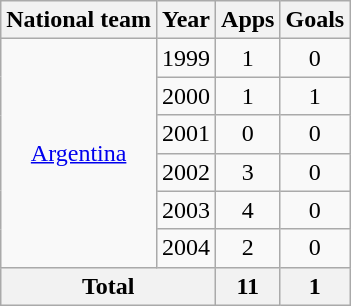<table class="wikitable" style="text-align:center">
<tr>
<th>National team</th>
<th>Year</th>
<th>Apps</th>
<th>Goals</th>
</tr>
<tr>
<td rowspan="6"><a href='#'>Argentina</a></td>
<td>1999</td>
<td>1</td>
<td>0</td>
</tr>
<tr>
<td>2000</td>
<td>1</td>
<td>1</td>
</tr>
<tr>
<td>2001</td>
<td>0</td>
<td>0</td>
</tr>
<tr>
<td>2002</td>
<td>3</td>
<td>0</td>
</tr>
<tr>
<td>2003</td>
<td>4</td>
<td>0</td>
</tr>
<tr>
<td>2004</td>
<td>2</td>
<td>0</td>
</tr>
<tr>
<th colspan="2">Total</th>
<th>11</th>
<th>1</th>
</tr>
</table>
